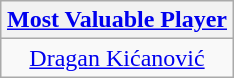<table class=wikitable style="text-align:center; margin:auto">
<tr>
<th><a href='#'>Most Valuable Player</a></th>
</tr>
<tr>
<td> <a href='#'>Dragan Kićanović</a></td>
</tr>
</table>
